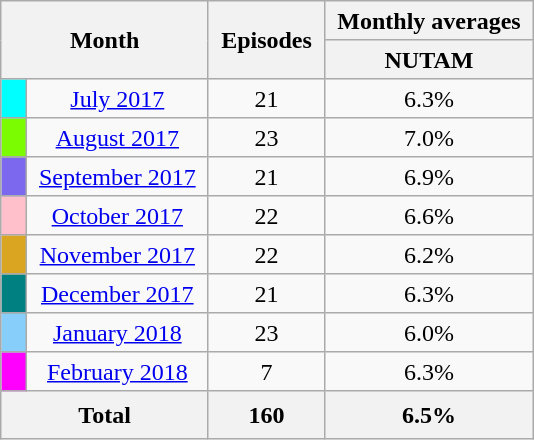<table class="wikitable plainrowheaders" style="text-align: center; line-height:25px;">
<tr class="wikitable" style="text-align: center;">
<th colspan="2" rowspan="2" style="padding: 0 8px;">Month</th>
<th rowspan="2" style="padding: 0 8px;">Episodes</th>
<th colspan="2" style="padding: 0 8px;">Monthly averages</th>
</tr>
<tr>
<th style="padding: 0 8px;">NUTAM</th>
</tr>
<tr>
<td style="padding: 0 8px; background:#00FFFF;"></td>
<td style="padding: 0 8px;" '><a href='#'>July 2017</a></td>
<td style="padding: 0 8px;">21</td>
<td style="padding: 0 8px;">6.3%</td>
</tr>
<tr>
<td style="padding: 0 8px; background:#7CFC00;"></td>
<td style="padding: 0 8px;" '><a href='#'>August 2017</a></td>
<td style="padding: 0 8px;">23</td>
<td style="padding: 0 8px;">7.0%</td>
</tr>
<tr>
<td style="padding: 0 8px; background:#7B68EE;"></td>
<td style="padding: 0 8px;" '><a href='#'>September 2017</a></td>
<td style="padding: 0 8px;">21</td>
<td style="padding: 0 8px;">6.9%</td>
</tr>
<tr>
<td style="padding: 0 8px; background:#FFC0CB;"></td>
<td style="padding: 0 8px;" '><a href='#'>October 2017</a></td>
<td style="padding: 0 8px;">22</td>
<td style="padding: 0 8px;">6.6%</td>
</tr>
<tr>
<td style="padding: 0 8px; background:#DAA520;"></td>
<td style="padding: 0 8px;" '><a href='#'>November 2017</a></td>
<td style="padding: 0 8px;">22</td>
<td style="padding: 0 8px;">6.2%</td>
</tr>
<tr>
<td style="padding: 0 8px; background:#008080;"></td>
<td style="padding: 0 8px;" '><a href='#'>December 2017</a></td>
<td style="padding: 0 8px;">21</td>
<td style="padding: 0 8px;">6.3%</td>
</tr>
<tr>
<td style="padding: 0 8px; background:#87CEFA;"></td>
<td style="padding: 0 8px;" '><a href='#'>January 2018</a></td>
<td style="padding: 0 8px;">23</td>
<td style="padding: 0 8px;">6.0%</td>
</tr>
<tr>
<td style="padding: 0 8px; background:#FF00FF;"></td>
<td style="padding: 0 8px;" '><a href='#'>February 2018</a></td>
<td style="padding: 0 8px;">7</td>
<td style="padding: 0 8px;">6.3%</td>
</tr>
<tr>
<th colspan="2">Total</th>
<th colspan="1">160</th>
<th colspan="2">6.5%</th>
</tr>
</table>
